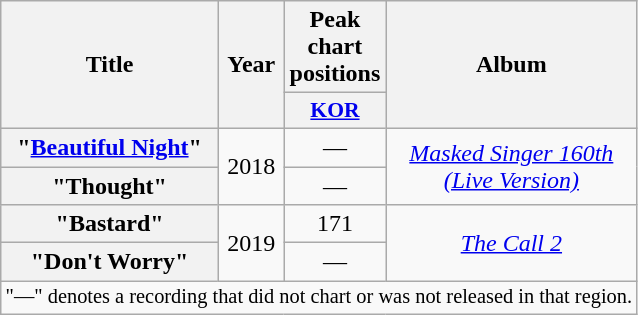<table class="wikitable plainrowheaders" style="text-align:center;">
<tr>
<th scope="col" rowspan="2">Title</th>
<th scope="col" rowspan="2">Year</th>
<th scope="col">Peak chart<br>positions</th>
<th scope="col" rowspan="2" style="width:10em;">Album</th>
</tr>
<tr>
<th scope="col" style="font-size:90%; width:3em"><a href='#'>KOR</a><br></th>
</tr>
<tr>
<th scope="row">"<a href='#'>Beautiful Night</a>" <br></th>
<td rowspan="2">2018</td>
<td>—</td>
<td rowspan="2"><em><a href='#'>Masked Singer 160th (Live Version)</a></em></td>
</tr>
<tr>
<th scope="row">"Thought" <br></th>
<td>—</td>
</tr>
<tr>
<th scope="row">"Bastard" <br></th>
<td rowspan="2">2019</td>
<td>171</td>
<td rowspan="2"><em><a href='#'>The Call 2</a></em></td>
</tr>
<tr>
<th scope="row">"Don't Worry" <br></th>
<td>—</td>
</tr>
<tr>
<td colspan="4" style="font-size:85%">"—" denotes a recording that did not chart or was not released in that region.</td>
</tr>
</table>
